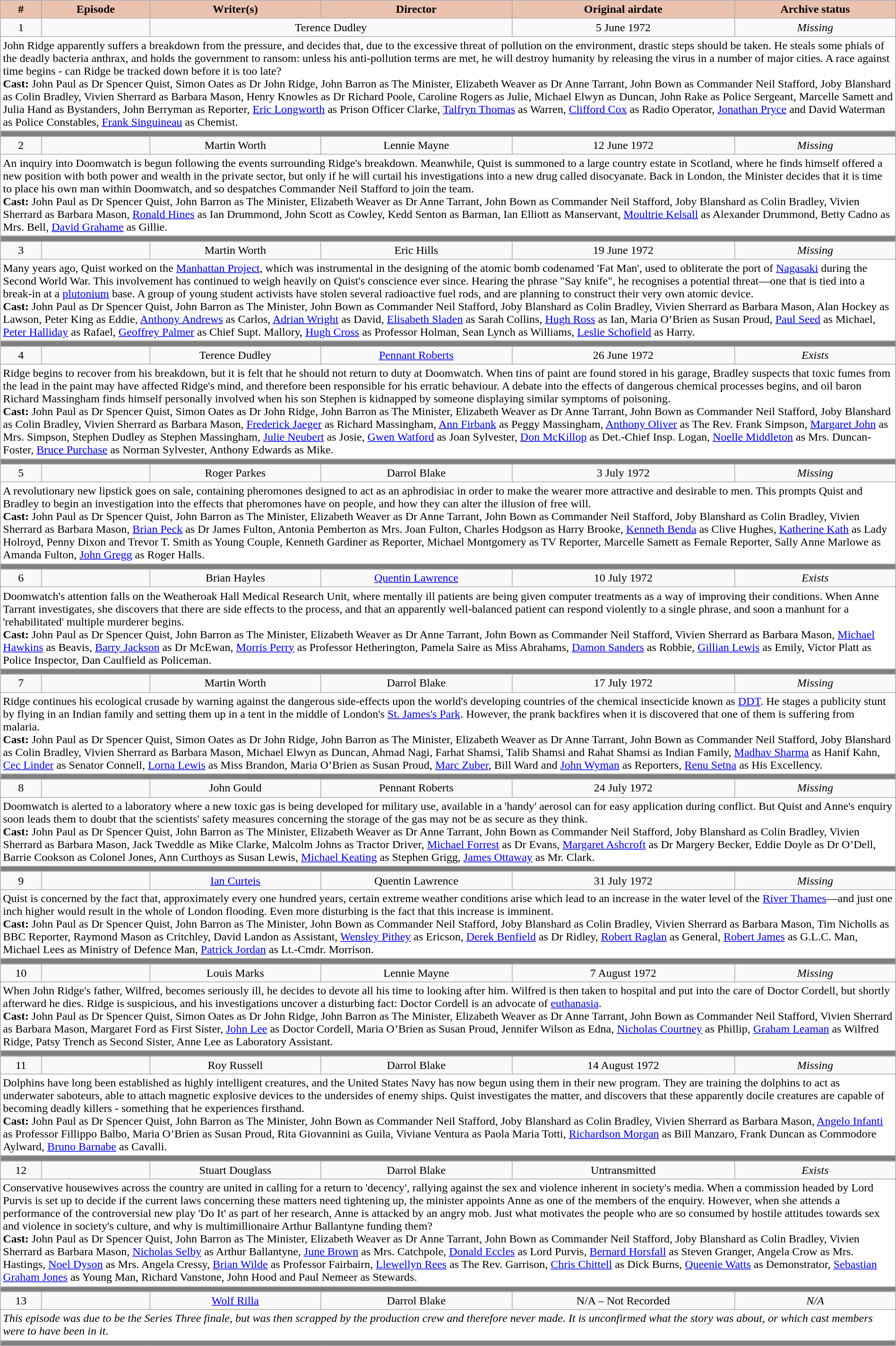<table class="wikitable" style="width:100%;">
<tr>
<th style="background-color: #EBC2AF; color:black">#</th>
<th style="background: #EBC2AF; color:black">Episode</th>
<th style="background: #EBC2AF; color:black">Writer(s)</th>
<th style="background: #EBC2AF; color:black">Director</th>
<th style="background: #EBC2AF; color:black">Original airdate</th>
<th style="background: #EBC2AF; color:black">Archive status</th>
</tr>
<tr>
<td align="center">1</td>
<td align="center"><strong></strong></td>
<td colspan="2" align="center">Terence Dudley</td>
<td align="center">5 June 1972</td>
<td align="center"><em>Missing</em></td>
</tr>
<tr>
<td style="background:white" colspan="6">John Ridge apparently suffers a breakdown from the pressure, and decides that, due to the excessive threat of pollution on the environment, drastic steps should be taken. He steals some phials of the deadly bacteria anthrax, and holds the government to ransom: unless his anti-pollution terms are met, he will destroy humanity by releasing the virus in a number of major cities. A race against time begins - can Ridge be tracked down before it is too late?<br><strong>Cast:</strong> John Paul as Dr Spencer Quist, Simon Oates as Dr John Ridge, John Barron as The Minister, Elizabeth Weaver as Dr Anne Tarrant, John Bown as Commander Neil Stafford, Joby Blanshard as Colin Bradley, Vivien Sherrard as Barbara Mason, Henry Knowles as Dr Richard Poole, Caroline Rogers as Julie, Michael Elwyn as Duncan, John Rake as Police Sergeant, Marcelle Samett and Julia Hand as Bystanders, John Berryman as Reporter, <a href='#'>Eric Longworth</a> as Prison Officer Clarke, <a href='#'>Talfryn Thomas</a> as Warren, <a href='#'>Clifford Cox</a> as Radio Operator, <a href='#'>Jonathan Pryce</a> and David Waterman as Police Constables, <a href='#'>Frank Singuineau</a> as Chemist.</td>
</tr>
<tr style="background:#808080; height:2px">
<td colspan="6"></td>
</tr>
<tr>
<td align="center">2</td>
<td align="center"><strong></strong></td>
<td align="center">Martin Worth</td>
<td align="center">Lennie Mayne</td>
<td align="center">12 June 1972</td>
<td align="center"><em>Missing</em></td>
</tr>
<tr>
<td style="background:white" colspan="6">An inquiry into Doomwatch is begun following the events surrounding Ridge's breakdown. Meanwhile, Quist is summoned to a large country estate in Scotland, where he finds himself offered a new position with both power and wealth in the private sector, but only if he will curtail his investigations into a new drug called disocyanate. Back in London, the Minister decides that it is time to place his own man within Doomwatch, and so despatches Commander Neil Stafford to join the team.<br><strong>Cast:</strong> John Paul as Dr Spencer Quist, John Barron as The Minister, Elizabeth Weaver as Dr Anne Tarrant, John Bown as Commander Neil Stafford, Joby Blanshard as Colin Bradley, Vivien Sherrard as Barbara Mason, <a href='#'>Ronald Hines</a> as Ian Drummond, John Scott as Cowley, Kedd Senton as Barman, Ian Elliott as Manservant, <a href='#'>Moultrie Kelsall</a> as Alexander Drummond, Betty Cadno as Mrs. Bell, <a href='#'>David Grahame</a> as Gillie.</td>
</tr>
<tr style="background:#808080; height:2px">
<td colspan="6"></td>
</tr>
<tr>
<td align="center">3</td>
<td align="center"><strong></strong></td>
<td align="center">Martin Worth</td>
<td align="center">Eric Hills</td>
<td align="center">19 June 1972</td>
<td align="center"><em>Missing</em></td>
</tr>
<tr>
<td style="background:white" colspan="6">Many years ago, Quist worked on the <a href='#'>Manhattan Project</a>, which was instrumental in the designing of the atomic bomb codenamed 'Fat Man', used to obliterate the port of <a href='#'>Nagasaki</a> during the Second World War. This involvement has continued to weigh heavily on Quist's conscience ever since. Hearing the phrase "Say knife", he recognises a potential threat—one that is tied into a break-in at a <a href='#'>plutonium</a> base. A group of young student activists have stolen several radioactive fuel rods, and are planning to construct their very own atomic device.<br><strong>Cast:</strong> John Paul as Dr Spencer Quist, John Barron as The Minister, John Bown as Commander Neil Stafford, Joby Blanshard as Colin Bradley, Vivien Sherrard as Barbara Mason, Alan Hockey as Lawson, Peter King as Eddie, <a href='#'>Anthony Andrews</a> as Carlos, <a href='#'>Adrian Wright</a> as David, <a href='#'>Elisabeth Sladen</a> as Sarah Collins, <a href='#'>Hugh Ross</a> as Ian, Maria O’Brien as Susan Proud, <a href='#'>Paul Seed</a> as Michael, <a href='#'>Peter Halliday</a> as Rafael, <a href='#'>Geoffrey Palmer</a> as Chief Supt. Mallory, <a href='#'>Hugh Cross</a> as Professor Holman, Sean Lynch as Williams, <a href='#'>Leslie Schofield</a> as Harry.</td>
</tr>
<tr style="background:#808080; height:2px">
<td colspan="6"></td>
</tr>
<tr>
<td align="center">4</td>
<td align="center"><strong></strong></td>
<td align="center">Terence Dudley</td>
<td align="center"><a href='#'>Pennant Roberts</a></td>
<td align="center">26 June 1972</td>
<td align="center"><em>Exists</em></td>
</tr>
<tr>
<td style="background:white" colspan="6">Ridge begins to recover from his breakdown, but it is felt that he should not return to duty at Doomwatch. When tins of paint are found stored in his garage, Bradley suspects that toxic fumes from the lead in the paint may have affected Ridge's mind, and therefore been responsible for his erratic behaviour. A debate into the effects of dangerous chemical processes begins, and oil baron Richard Massingham finds himself personally involved when his son Stephen is kidnapped by someone displaying similar symptoms of poisoning.<br><strong>Cast:</strong> John Paul as Dr Spencer Quist, Simon Oates as Dr John Ridge, John Barron as The Minister, Elizabeth Weaver as Dr Anne Tarrant, John Bown as Commander Neil Stafford, Joby Blanshard as Colin Bradley, Vivien Sherrard as Barbara Mason, <a href='#'>Frederick Jaeger</a> as Richard Massingham, <a href='#'>Ann Firbank</a> as Peggy Massingham, <a href='#'>Anthony Oliver</a> as The Rev. Frank Simpson, <a href='#'>Margaret John</a> as Mrs. Simpson, Stephen Dudley as Stephen Massingham, <a href='#'>Julie Neubert</a> as Josie, <a href='#'>Gwen Watford</a> as Joan Sylvester, <a href='#'>Don McKillop</a> as Det.-Chief Insp. Logan, <a href='#'>Noelle Middleton</a> as Mrs. Duncan-Foster, <a href='#'>Bruce Purchase</a> as Norman Sylvester, Anthony Edwards as Mike.</td>
</tr>
<tr style="background:#808080; height:2px">
<td colspan="6"></td>
</tr>
<tr>
<td align="center">5</td>
<td align="center"><strong></strong></td>
<td align="center">Roger Parkes</td>
<td align="center">Darrol Blake</td>
<td align="center">3 July 1972</td>
<td align="center"><em>Missing</em></td>
</tr>
<tr>
<td style="background:white" colspan="6">A revolutionary new lipstick goes on sale, containing pheromones designed to act as an aphrodisiac in order to make the wearer more attractive and desirable to men. This prompts Quist and Bradley to begin an investigation into the effects that pheromones have on people, and how they can alter the illusion of free will.<br><strong>Cast:</strong> John Paul as Dr Spencer Quist, John Barron as The Minister, Elizabeth Weaver as Dr Anne Tarrant, John Bown as Commander Neil Stafford, Joby Blanshard as Colin Bradley, Vivien Sherrard as Barbara Mason, <a href='#'>Brian Peck</a> as Dr James Fulton, Antonia Pemberton as Mrs. Joan Fulton, Charles Hodgson as Harry Brooke, <a href='#'>Kenneth Benda</a> as Clive Hughes, <a href='#'>Katherine Kath</a> as Lady Holroyd, Penny Dixon and Trevor T. Smith as Young Couple, Kenneth Gardiner as Reporter, Michael Montgomery as TV Reporter, Marcelle Samett as Female Reporter, Sally Anne Marlowe as Amanda Fulton, <a href='#'>John Gregg</a> as Roger Halls.</td>
</tr>
<tr style="background:#808080; height:2px">
<td colspan="6"></td>
</tr>
<tr>
<td align="center">6</td>
<td align="center"><strong></strong></td>
<td align="center">Brian Hayles</td>
<td align="center"><a href='#'>Quentin Lawrence</a></td>
<td align="center">10 July 1972</td>
<td align="center"><em>Exists</em></td>
</tr>
<tr>
<td style="background:white" colspan="6">Doomwatch's attention falls on the Weatheroak Hall Medical Research Unit, where mentally ill patients are being given computer treatments as a way of improving their conditions. When Anne Tarrant investigates, she discovers that there are side effects to the process, and that an apparently well-balanced patient can respond violently to a single phrase, and soon a manhunt for a 'rehabilitated' multiple murderer begins.<br><strong>Cast:</strong> John Paul as Dr Spencer Quist, John Barron as The Minister, Elizabeth Weaver as Dr Anne Tarrant, John Bown as Commander Neil Stafford, Vivien Sherrard as Barbara Mason, <a href='#'>Michael Hawkins</a> as Beavis, <a href='#'>Barry Jackson</a> as Dr McEwan, <a href='#'>Morris Perry</a> as Professor Hetherington, Pamela Saire as Miss Abrahams, <a href='#'>Damon Sanders</a> as Robbie, <a href='#'>Gillian Lewis</a> as Emily, Victor Platt as Police Inspector, Dan Caulfield as Policeman.</td>
</tr>
<tr style="background:#808080; height:2px">
<td colspan="6"></td>
</tr>
<tr>
<td align="center">7</td>
<td align="center"><strong></strong></td>
<td align="center">Martin Worth</td>
<td align="center">Darrol Blake</td>
<td align="center">17 July 1972</td>
<td align="center"><em>Missing</em></td>
</tr>
<tr>
<td style="background:white" colspan="6">Ridge continues his ecological crusade by warning against the dangerous side-effects upon the world's developing countries of the chemical insecticide known as <a href='#'>DDT</a>. He stages a publicity stunt by flying in an Indian family and setting them up in a tent in the middle of London's <a href='#'>St. James's Park</a>. However, the prank backfires when it is discovered that one of them is suffering from malaria.<br><strong>Cast:</strong> John Paul as Dr Spencer Quist, Simon Oates as Dr John Ridge, John Barron as The Minister, Elizabeth Weaver as Dr Anne Tarrant, John Bown as Commander Neil Stafford, Joby Blanshard as Colin Bradley, Vivien Sherrard as Barbara Mason, Michael Elwyn as Duncan, Ahmad Nagi, Farhat Shamsi, Talib Shamsi and Rahat Shamsi as Indian Family, <a href='#'>Madhav Sharma</a> as Hanif Kahn, <a href='#'>Cec Linder</a> as Senator Connell, <a href='#'>Lorna Lewis</a> as Miss Brandon, Maria O’Brien as Susan Proud, <a href='#'>Marc Zuber</a>, Bill Ward and <a href='#'>John Wyman</a> as Reporters, <a href='#'>Renu Setna</a> as His Excellency.</td>
</tr>
<tr style="background:#808080; height:2px">
<td colspan="6"></td>
</tr>
<tr>
<td align="center">8</td>
<td align="center"><strong></strong></td>
<td align="center">John Gould</td>
<td align="center">Pennant Roberts</td>
<td align="center">24 July 1972</td>
<td align="center"><em>Missing</em></td>
</tr>
<tr>
<td style="background:white" colspan="6">Doomwatch is alerted to a laboratory where a new toxic gas is being developed for military use, available in a 'handy' aerosol can for easy application during conflict. But Quist and Anne's enquiry soon leads them to doubt that the scientists' safety measures concerning the storage of the gas may not be as secure as they think.<br><strong>Cast:</strong> John Paul as Dr Spencer Quist, John Barron as The Minister, Elizabeth Weaver as Dr Anne Tarrant, John Bown as Commander Neil Stafford, Joby Blanshard as Colin Bradley, Vivien Sherrard as Barbara Mason, Jack Tweddle as Mike Clarke, Malcolm Johns as Tractor Driver, <a href='#'>Michael Forrest</a> as Dr Evans, <a href='#'>Margaret Ashcroft</a> as Dr Margery Becker, Eddie Doyle as Dr O’Dell, Barrie Cookson as Colonel Jones, Ann Curthoys as Susan Lewis, <a href='#'>Michael Keating</a> as Stephen Grigg, <a href='#'>James Ottaway</a> as Mr. Clark.</td>
</tr>
<tr style="background:#808080; height:2px">
<td colspan="6"></td>
</tr>
<tr>
<td align="center">9</td>
<td align="center"><strong></strong></td>
<td align="center"><a href='#'>Ian Curteis</a></td>
<td align="center">Quentin Lawrence</td>
<td align="center">31 July 1972</td>
<td align="center"><em>Missing</em></td>
</tr>
<tr>
<td style="background:white" colspan="6">Quist is concerned by the fact that, approximately every one hundred years, certain extreme weather conditions arise which lead to an increase in the water level of the <a href='#'>River Thames</a>—and just one inch higher would result in the whole of London flooding. Even more disturbing is the fact that this increase is imminent.<br><strong>Cast:</strong> John Paul as Dr Spencer Quist, John Barron as The Minister, John Bown as Commander Neil Stafford, Joby Blanshard as Colin Bradley, Vivien Sherrard as Barbara Mason, Tim Nicholls as BBC Reporter, Raymond Mason as Critchley, David Landon as Assistant, <a href='#'>Wensley Pithey</a> as Ericson, <a href='#'>Derek Benfield</a> as Dr Ridley, <a href='#'>Robert Raglan</a> as General, <a href='#'>Robert James</a> as G.L.C. Man, Michael Lees as Ministry of Defence Man, <a href='#'>Patrick Jordan</a> as Lt.-Cmdr. Morrison.</td>
</tr>
<tr style="background:#808080; height:2px">
<td colspan="6"></td>
</tr>
<tr>
<td align="center">10</td>
<td align="center"><strong></strong></td>
<td align="center">Louis Marks</td>
<td align="center">Lennie Mayne</td>
<td align="center">7 August 1972</td>
<td align="center"><em>Missing</em></td>
</tr>
<tr>
<td style="background:white" colspan="6">When John Ridge's father, Wilfred, becomes seriously ill, he decides to devote all his time to looking after him. Wilfred is then taken to hospital and put into the care of Doctor Cordell, but shortly afterward he dies. Ridge is suspicious, and his investigations uncover a disturbing fact: Doctor Cordell is an advocate of <a href='#'>euthanasia</a>.<br><strong>Cast:</strong> John Paul as Dr Spencer Quist, Simon Oates as Dr John Ridge, John Barron as The Minister, Elizabeth Weaver as Dr Anne Tarrant, John Bown as Commander Neil Stafford, Vivien Sherrard as Barbara Mason, Margaret Ford as First Sister, <a href='#'>John Lee</a> as Doctor Cordell, Maria O’Brien as Susan Proud, Jennifer Wilson as Edna, <a href='#'>Nicholas Courtney</a> as Phillip, <a href='#'>Graham Leaman</a> as Wilfred Ridge, Patsy Trench as Second Sister, Anne Lee as Laboratory Assistant.</td>
</tr>
<tr style="background:#808080; height:2px">
<td colspan="6"></td>
</tr>
<tr>
<td align="center">11</td>
<td align="center"><strong></strong></td>
<td align="center">Roy Russell</td>
<td align="center">Darrol Blake</td>
<td align="center">14 August 1972</td>
<td align="center"><em>Missing</em></td>
</tr>
<tr>
<td style="background:white" colspan="6">Dolphins have long been established as highly intelligent creatures, and the United States Navy has now begun using them in their new program. They are training the dolphins to act as underwater saboteurs, able to attach magnetic explosive devices to the undersides of enemy ships. Quist investigates the matter, and discovers that these apparently docile creatures are capable of becoming deadly killers - something that he experiences firsthand.<br><strong>Cast:</strong> John Paul as Dr Spencer Quist, John Barron as The Minister, John Bown as Commander Neil Stafford, Joby Blanshard as Colin Bradley, Vivien Sherrard as Barbara Mason, <a href='#'>Angelo Infanti</a> as Professor Fillippo Balbo, Maria O’Brien as Susan Proud, Rita Giovannini as Guila, Viviane Ventura as Paola Maria Totti, <a href='#'>Richardson Morgan</a> as Bill Manzaro, Frank Duncan as Commodore Aylward, <a href='#'>Bruno Barnabe</a> as Cavalli.</td>
</tr>
<tr style="background:#808080; height:2px">
<td colspan="6"></td>
</tr>
<tr>
<td align="center">12</td>
<td align="center"><strong></strong></td>
<td align="center">Stuart Douglass</td>
<td align="center">Darrol Blake</td>
<td align="center">Untransmitted</td>
<td align="center"><em>Exists</em></td>
</tr>
<tr>
<td style="background:white" colspan="6">Conservative housewives across the country are united in calling for a return to 'decency', rallying against the sex and violence inherent in society's media. When a commission headed by Lord Purvis is set up to decide if the current laws concerning these matters need tightening up, the minister appoints Anne as one of the members of the enquiry. However, when she attends a performance of the controversial new play 'Do It' as part of her research, Anne is attacked by an angry mob. Just what motivates the people who are so consumed by hostile attitudes towards sex and violence in society's culture, and why is multimillionaire Arthur Ballantyne funding them?<br><strong>Cast:</strong> John Paul as Dr Spencer Quist, John Barron as The Minister, Elizabeth Weaver as Dr Anne Tarrant, John Bown as Commander Neil Stafford, Joby Blanshard as Colin Bradley, Vivien Sherrard as Barbara Mason, <a href='#'>Nicholas Selby</a> as Arthur Ballantyne, <a href='#'>June Brown</a> as Mrs. Catchpole, <a href='#'>Donald Eccles</a> as Lord Purvis, <a href='#'>Bernard Horsfall</a> as Steven Granger, Angela Crow as Mrs. Hastings, <a href='#'>Noel Dyson</a> as Mrs. Angela Cressy, <a href='#'>Brian Wilde</a> as Professor Fairbairn, <a href='#'>Llewellyn Rees</a> as The Rev. Garrison, <a href='#'>Chris Chittell</a> as Dick Burns, <a href='#'>Queenie Watts</a> as Demonstrator, <a href='#'>Sebastian Graham Jones</a> as Young Man, Richard Vanstone, John Hood and Paul Nemeer as Stewards.</td>
</tr>
<tr style="background:#808080; height:2px">
<td colspan="6"></td>
</tr>
<tr>
<td align="center">13</td>
<td align="center"><strong></strong></td>
<td align="center"><a href='#'>Wolf Rilla</a></td>
<td align="center">Darrol Blake</td>
<td align="center">N/A – Not Recorded</td>
<td align="center"><em>N/A</em></td>
</tr>
<tr>
<td style="background:white" colspan="6"><em>This episode was due to be the Series Three finale, but was then scrapped by the production crew and therefore never made. It is unconfirmed what the story was about, or which cast members were to have been in it</em>.</td>
</tr>
<tr style="background:#808080; height:2px">
<td colspan="6"></td>
</tr>
</table>
